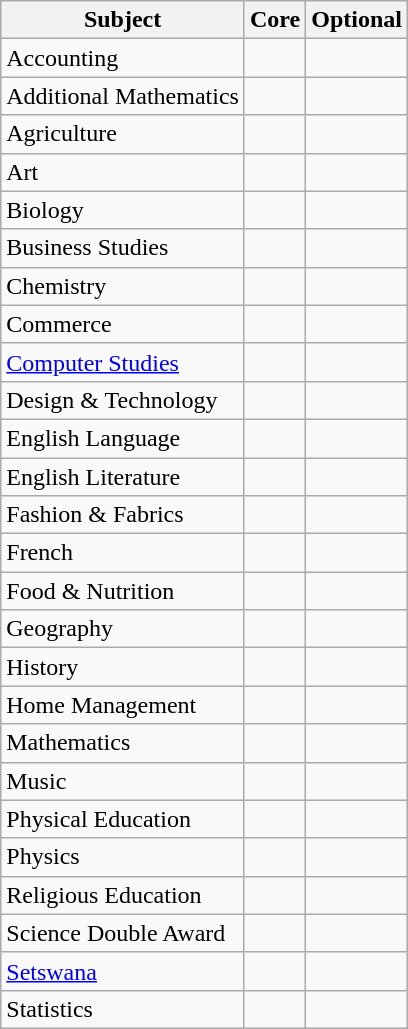<table class="wikitable collapsible collapsed">
<tr>
<th>Subject</th>
<th>Core</th>
<th>Optional</th>
</tr>
<tr>
<td>Accounting</td>
<td></td>
<td></td>
</tr>
<tr>
<td>Additional Mathematics</td>
<td></td>
<td></td>
</tr>
<tr>
<td>Agriculture</td>
<td></td>
<td></td>
</tr>
<tr>
<td>Art</td>
<td></td>
<td></td>
</tr>
<tr>
<td>Biology</td>
<td></td>
<td></td>
</tr>
<tr>
<td>Business Studies</td>
<td></td>
<td></td>
</tr>
<tr>
<td>Chemistry</td>
<td></td>
<td></td>
</tr>
<tr>
<td>Commerce</td>
<td></td>
<td></td>
</tr>
<tr>
<td><a href='#'>Computer Studies</a></td>
<td></td>
<td></td>
</tr>
<tr>
<td>Design & Technology</td>
<td></td>
<td></td>
</tr>
<tr>
<td>English Language</td>
<td></td>
<td></td>
</tr>
<tr>
<td>English Literature</td>
<td></td>
<td></td>
</tr>
<tr>
<td>Fashion & Fabrics</td>
<td></td>
<td></td>
</tr>
<tr>
<td>French</td>
<td></td>
<td></td>
</tr>
<tr>
<td>Food & Nutrition</td>
<td></td>
<td></td>
</tr>
<tr>
<td>Geography</td>
<td></td>
<td></td>
</tr>
<tr>
<td>History</td>
<td></td>
<td></td>
</tr>
<tr>
<td>Home Management</td>
<td></td>
<td></td>
</tr>
<tr>
<td>Mathematics</td>
<td></td>
<td></td>
</tr>
<tr>
<td>Music</td>
<td></td>
<td></td>
</tr>
<tr>
<td>Physical Education</td>
<td></td>
<td></td>
</tr>
<tr>
<td>Physics</td>
<td></td>
<td></td>
</tr>
<tr>
<td>Religious Education</td>
<td></td>
<td></td>
</tr>
<tr>
<td>Science Double Award</td>
<td></td>
<td></td>
</tr>
<tr>
<td><a href='#'>Setswana</a></td>
<td></td>
<td></td>
</tr>
<tr>
<td>Statistics</td>
<td></td>
<td></td>
</tr>
</table>
